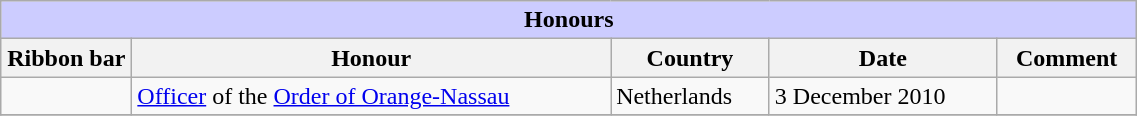<table class="wikitable" style="width:60%;">
<tr style="background:#ccf; text-align:center;">
<td colspan=5><strong>Honours</strong></td>
</tr>
<tr>
<th style="width:80px;">Ribbon bar</th>
<th>Honour</th>
<th>Country</th>
<th>Date</th>
<th>Comment</th>
</tr>
<tr>
<td></td>
<td><a href='#'>Officer</a> of the <a href='#'>Order of Orange-Nassau</a></td>
<td>Netherlands</td>
<td>3 December 2010</td>
<td></td>
</tr>
<tr>
</tr>
</table>
